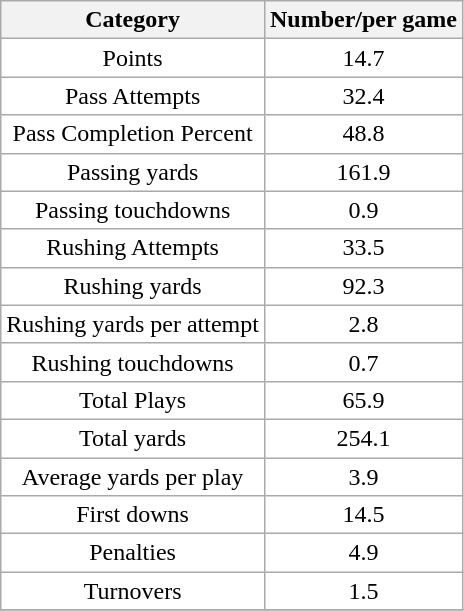<table class="wikitable sortable" border="1">
<tr>
<th>Category</th>
<th>Number/per game</th>
</tr>
<tr>
<td style="text-align:center; background:white">Points</td>
<td style="text-align:center; background:white">14.7</td>
</tr>
<tr>
<td style="text-align:center; background:white">Pass Attempts</td>
<td style="text-align:center; background:white">32.4</td>
</tr>
<tr>
<td style="text-align:center; background:white">Pass Completion Percent</td>
<td style="text-align:center; background:white">48.8</td>
</tr>
<tr>
<td style="text-align:center; background:white">Passing yards</td>
<td style="text-align:center; background:white">161.9</td>
</tr>
<tr>
<td style="text-align:center; background:white">Passing touchdowns</td>
<td style="text-align:center; background:white">0.9</td>
</tr>
<tr>
<td style="text-align:center; background:white">Rushing Attempts</td>
<td style="text-align:center; background:white">33.5</td>
</tr>
<tr>
<td style="text-align:center; background:white">Rushing yards</td>
<td style="text-align:center; background:white">92.3</td>
</tr>
<tr>
<td style="text-align:center; background:white">Rushing yards per attempt</td>
<td style="text-align:center; background:white">2.8</td>
</tr>
<tr>
<td style="text-align:center; background:white">Rushing touchdowns</td>
<td style="text-align:center; background:white">0.7</td>
</tr>
<tr>
<td style="text-align:center; background:white">Total Plays</td>
<td style="text-align:center; background:white">65.9</td>
</tr>
<tr>
<td style="text-align:center; background:white">Total yards</td>
<td style="text-align:center; background:white">254.1</td>
</tr>
<tr>
<td style="text-align:center; background:white">Average yards per play</td>
<td style="text-align:center; background:white">3.9</td>
</tr>
<tr>
<td style="text-align:center; background:white">First downs</td>
<td style="text-align:center; background:white">14.5</td>
</tr>
<tr>
<td style="text-align:center; background:white">Penalties</td>
<td style="text-align:center; background:white">4.9</td>
</tr>
<tr>
<td style="text-align:center; background:white">Turnovers</td>
<td style="text-align:center; background:white">1.5</td>
</tr>
<tr>
</tr>
</table>
